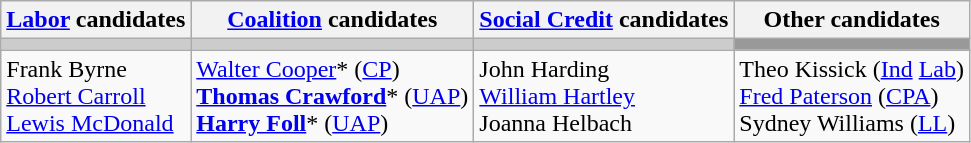<table class="wikitable">
<tr>
<th><a href='#'>Labor</a> candidates</th>
<th><a href='#'>Coalition</a> candidates</th>
<th><a href='#'>Social Credit</a> candidates</th>
<th>Other candidates</th>
</tr>
<tr bgcolor="#cccccc">
<td></td>
<td></td>
<td></td>
<td bgcolor="#999999"></td>
</tr>
<tr>
<td>Frank Byrne<br><a href='#'>Robert Carroll</a><br><a href='#'>Lewis McDonald</a></td>
<td><a href='#'>Walter Cooper</a>* (<a href='#'>CP</a>)<br><strong><a href='#'>Thomas Crawford</a></strong>* (<a href='#'>UAP</a>)<br><strong><a href='#'>Harry Foll</a></strong>* (<a href='#'>UAP</a>)</td>
<td>John Harding<br><a href='#'>William Hartley</a><br>Joanna Helbach</td>
<td>Theo Kissick (<a href='#'>Ind</a> <a href='#'>Lab</a>)<br><a href='#'>Fred Paterson</a> (<a href='#'>CPA</a>)<br>Sydney Williams (<a href='#'>LL</a>)</td>
</tr>
</table>
